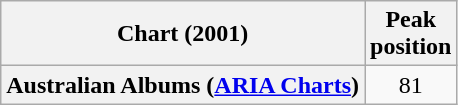<table class="wikitable sortable plainrowheaders" style="text-align:center">
<tr>
<th scope="col">Chart (2001)</th>
<th scope="col">Peak<br>position</th>
</tr>
<tr>
<th scope="row">Australian Albums (<a href='#'>ARIA Charts</a>)</th>
<td>81</td>
</tr>
</table>
